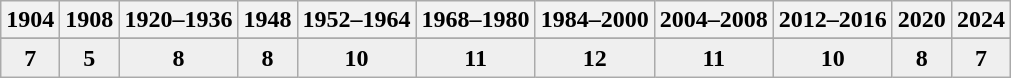<table class="wikitable sticky-header" style="text-align:center">
<tr>
<th scope="col">1904</th>
<th scope="col">1908</th>
<th scope="col">1920–1936</th>
<th scope="col">1948</th>
<th scope="col">1952–1964</th>
<th scope="col">1968–1980</th>
<th scope="col">1984–2000</th>
<th scope="col">2004–2008</th>
<th scope="col">2012–2016</th>
<th scope="col">2020</th>
<th scope="col">2024</th>
</tr>
<tr>
</tr>
<tr>
</tr>
<tr>
</tr>
<tr>
</tr>
<tr>
</tr>
<tr>
</tr>
<tr>
</tr>
<tr>
</tr>
<tr>
</tr>
<tr>
</tr>
<tr>
</tr>
<tr>
</tr>
<tr>
</tr>
<tr>
</tr>
<tr>
</tr>
<tr>
</tr>
<tr>
</tr>
<tr>
</tr>
<tr>
</tr>
<tr>
</tr>
<tr>
</tr>
<tr>
</tr>
<tr>
</tr>
<tr>
</tr>
<tr>
</tr>
<tr>
</tr>
<tr>
</tr>
<tr>
</tr>
<tr>
</tr>
<tr>
</tr>
<tr>
</tr>
<tr>
</tr>
<tr>
</tr>
<tr>
</tr>
<tr>
</tr>
<tr>
</tr>
<tr style="background:#efefef; font-weight:bold;">
<td>7</td>
<td>5</td>
<td>8</td>
<td>8</td>
<td>10</td>
<td>11</td>
<td>12</td>
<td>11</td>
<td>10</td>
<td>8</td>
<td>7</td>
</tr>
</table>
